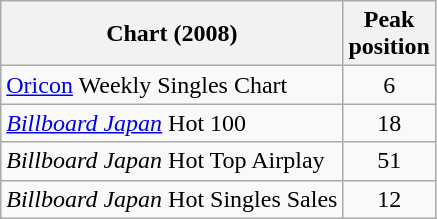<table class="wikitable sortable" border="1">
<tr>
<th>Chart (2008)</th>
<th>Peak<br>position</th>
</tr>
<tr>
<td><a href='#'>Oricon</a> Weekly Singles Chart</td>
<td style="text-align:center;">6</td>
</tr>
<tr>
<td><em><a href='#'>Billboard Japan</a></em> Hot 100</td>
<td style="text-align:center;">18</td>
</tr>
<tr>
<td><em>Billboard Japan</em> Hot Top Airplay</td>
<td style="text-align:center;">51</td>
</tr>
<tr>
<td><em>Billboard Japan</em> Hot Singles Sales</td>
<td style="text-align:center;">12</td>
</tr>
</table>
